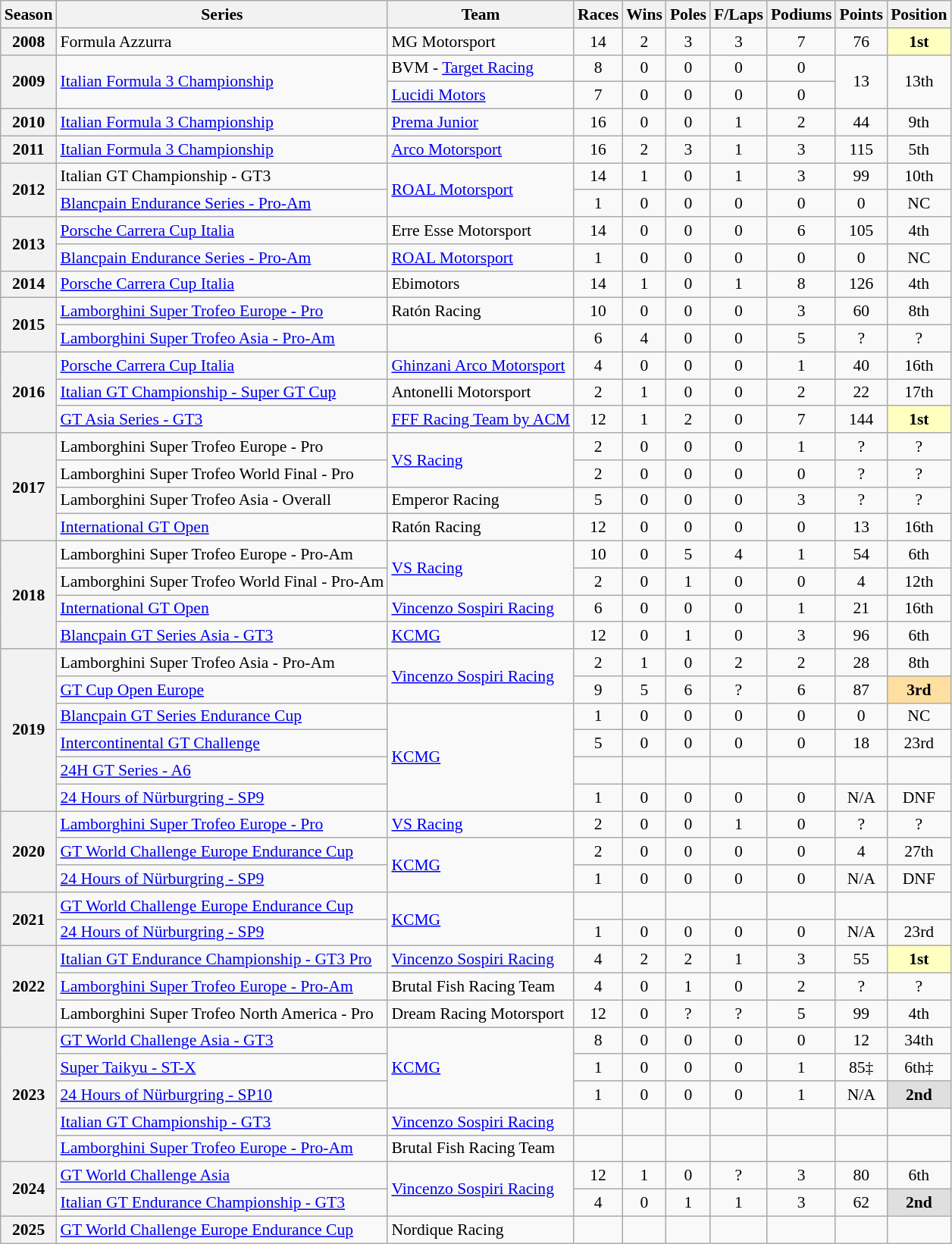<table class="wikitable" style="font-size: 90%; text-align:center">
<tr>
<th>Season</th>
<th>Series</th>
<th>Team</th>
<th>Races</th>
<th>Wins</th>
<th>Poles</th>
<th>F/Laps</th>
<th>Podiums</th>
<th>Points</th>
<th>Position</th>
</tr>
<tr>
<th>2008</th>
<td align=left>Formula Azzurra</td>
<td align=left>MG Motorsport</td>
<td>14</td>
<td>2</td>
<td>3</td>
<td>3</td>
<td>7</td>
<td>76</td>
<td style="background:#FFFFBF;"><strong>1st</strong></td>
</tr>
<tr>
<th rowspan=2>2009</th>
<td rowspan=2 align=left><a href='#'>Italian Formula 3 Championship</a></td>
<td align=left>BVM - <a href='#'>Target Racing</a></td>
<td>8</td>
<td>0</td>
<td>0</td>
<td>0</td>
<td>0</td>
<td rowspan=2>13</td>
<td rowspan=2>13th</td>
</tr>
<tr>
<td align=left><a href='#'>Lucidi Motors</a></td>
<td>7</td>
<td>0</td>
<td>0</td>
<td>0</td>
<td>0</td>
</tr>
<tr>
<th>2010</th>
<td align=left><a href='#'>Italian Formula 3 Championship</a></td>
<td align=left><a href='#'>Prema Junior</a></td>
<td>16</td>
<td>0</td>
<td>0</td>
<td>1</td>
<td>2</td>
<td>44</td>
<td>9th</td>
</tr>
<tr>
<th>2011</th>
<td align=left><a href='#'>Italian Formula 3 Championship</a></td>
<td align=left><a href='#'>Arco Motorsport</a></td>
<td>16</td>
<td>2</td>
<td>3</td>
<td>1</td>
<td>3</td>
<td>115</td>
<td>5th</td>
</tr>
<tr>
<th rowspan="2">2012</th>
<td align=left>Italian GT Championship - GT3</td>
<td rowspan="2" align=left><a href='#'>ROAL Motorsport</a></td>
<td>14</td>
<td>1</td>
<td>0</td>
<td>1</td>
<td>3</td>
<td>99</td>
<td>10th</td>
</tr>
<tr>
<td align=left><a href='#'>Blancpain Endurance Series - Pro-Am</a></td>
<td>1</td>
<td>0</td>
<td>0</td>
<td>0</td>
<td>0</td>
<td>0</td>
<td>NC</td>
</tr>
<tr>
<th rowspan="2">2013</th>
<td align=left><a href='#'>Porsche Carrera Cup Italia</a></td>
<td align=left>Erre Esse Motorsport</td>
<td>14</td>
<td>0</td>
<td>0</td>
<td>0</td>
<td>6</td>
<td>105</td>
<td>4th</td>
</tr>
<tr>
<td align=left><a href='#'>Blancpain Endurance Series - Pro-Am</a></td>
<td align=left><a href='#'>ROAL Motorsport</a></td>
<td>1</td>
<td>0</td>
<td>0</td>
<td>0</td>
<td>0</td>
<td>0</td>
<td>NC</td>
</tr>
<tr>
<th>2014</th>
<td align=left><a href='#'>Porsche Carrera Cup Italia</a></td>
<td align=left>Ebimotors</td>
<td>14</td>
<td>1</td>
<td>0</td>
<td>1</td>
<td>8</td>
<td>126</td>
<td>4th</td>
</tr>
<tr>
<th rowspan="2">2015</th>
<td align=left><a href='#'>Lamborghini Super Trofeo Europe - Pro</a></td>
<td align=left>Ratón Racing</td>
<td>10</td>
<td>0</td>
<td>0</td>
<td>0</td>
<td>3</td>
<td>60</td>
<td>8th</td>
</tr>
<tr>
<td align=left><a href='#'>Lamborghini Super Trofeo Asia - Pro-Am</a></td>
<td></td>
<td>6</td>
<td>4</td>
<td>0</td>
<td>0</td>
<td>5</td>
<td>?</td>
<td>?</td>
</tr>
<tr>
<th rowspan="3">2016</th>
<td align=left><a href='#'>Porsche Carrera Cup Italia</a></td>
<td align=left><a href='#'>Ghinzani Arco Motorsport</a></td>
<td>4</td>
<td>0</td>
<td>0</td>
<td>0</td>
<td>1</td>
<td>40</td>
<td>16th</td>
</tr>
<tr>
<td align=left><a href='#'>Italian GT Championship - Super GT Cup</a></td>
<td align=left>Antonelli Motorsport</td>
<td>2</td>
<td>1</td>
<td>0</td>
<td>0</td>
<td>2</td>
<td>22</td>
<td>17th</td>
</tr>
<tr>
<td align=left><a href='#'>GT Asia Series - GT3</a></td>
<td align=left><a href='#'>FFF Racing Team by ACM</a></td>
<td>12</td>
<td>1</td>
<td>2</td>
<td>0</td>
<td>7</td>
<td>144</td>
<td style="background:#FFFFBF;"><strong>1st</strong></td>
</tr>
<tr>
<th rowspan="4">2017</th>
<td align=left>Lamborghini Super Trofeo Europe - Pro</td>
<td rowspan="2" align=left><a href='#'>VS Racing</a></td>
<td>2</td>
<td>0</td>
<td>0</td>
<td>0</td>
<td>1</td>
<td>?</td>
<td>?</td>
</tr>
<tr>
<td align=left>Lamborghini Super Trofeo World Final - Pro</td>
<td>2</td>
<td>0</td>
<td>0</td>
<td>0</td>
<td>0</td>
<td>?</td>
<td>?</td>
</tr>
<tr>
<td align=left>Lamborghini Super Trofeo Asia - Overall</td>
<td align=left>Emperor Racing</td>
<td>5</td>
<td>0</td>
<td>0</td>
<td>0</td>
<td>3</td>
<td>?</td>
<td>?</td>
</tr>
<tr>
<td align=left><a href='#'>International GT Open</a></td>
<td align=left>Ratón Racing</td>
<td>12</td>
<td>0</td>
<td>0</td>
<td>0</td>
<td>0</td>
<td>13</td>
<td>16th</td>
</tr>
<tr>
<th rowspan="4">2018</th>
<td align=left>Lamborghini Super Trofeo Europe - Pro-Am</td>
<td rowspan="2" align=left><a href='#'>VS Racing</a></td>
<td>10</td>
<td>0</td>
<td>5</td>
<td>4</td>
<td>1</td>
<td>54</td>
<td>6th</td>
</tr>
<tr>
<td align=left>Lamborghini Super Trofeo World Final - Pro-Am</td>
<td>2</td>
<td>0</td>
<td>1</td>
<td>0</td>
<td>0</td>
<td>4</td>
<td>12th</td>
</tr>
<tr>
<td align=left><a href='#'>International GT Open</a></td>
<td align=left><a href='#'>Vincenzo Sospiri Racing</a></td>
<td>6</td>
<td>0</td>
<td>0</td>
<td>0</td>
<td>1</td>
<td>21</td>
<td>16th</td>
</tr>
<tr>
<td align=left><a href='#'>Blancpain GT Series Asia - GT3</a></td>
<td align=left><a href='#'>KCMG</a></td>
<td>12</td>
<td>0</td>
<td>1</td>
<td>0</td>
<td>3</td>
<td>96</td>
<td>6th</td>
</tr>
<tr>
<th rowspan="6">2019</th>
<td align=left>Lamborghini Super Trofeo Asia - Pro-Am</td>
<td rowspan="2" align="left"><a href='#'>Vincenzo Sospiri Racing</a></td>
<td>2</td>
<td>1</td>
<td>0</td>
<td>2</td>
<td>2</td>
<td>28</td>
<td>8th</td>
</tr>
<tr>
<td align=left><a href='#'>GT Cup Open Europe</a></td>
<td>9</td>
<td>5</td>
<td>6</td>
<td>?</td>
<td>6</td>
<td>87</td>
<td style="background:#FFDF9F;"><strong>3rd</strong></td>
</tr>
<tr>
<td align=left><a href='#'>Blancpain GT Series Endurance Cup</a></td>
<td rowspan="4" align="left"><a href='#'>KCMG</a></td>
<td>1</td>
<td>0</td>
<td>0</td>
<td>0</td>
<td>0</td>
<td>0</td>
<td>NC</td>
</tr>
<tr>
<td align=left><a href='#'>Intercontinental GT Challenge</a></td>
<td>5</td>
<td>0</td>
<td>0</td>
<td>0</td>
<td>0</td>
<td>18</td>
<td>23rd</td>
</tr>
<tr>
<td align=left><a href='#'>24H GT Series - A6</a></td>
<td></td>
<td></td>
<td></td>
<td></td>
<td></td>
<td></td>
<td></td>
</tr>
<tr>
<td align=left><a href='#'>24 Hours of Nürburgring - SP9</a></td>
<td>1</td>
<td>0</td>
<td>0</td>
<td>0</td>
<td>0</td>
<td>N/A</td>
<td>DNF</td>
</tr>
<tr>
<th rowspan="3">2020</th>
<td align=left><a href='#'>Lamborghini Super Trofeo Europe - Pro</a></td>
<td align=left><a href='#'>VS Racing</a></td>
<td>2</td>
<td>0</td>
<td>0</td>
<td>1</td>
<td>0</td>
<td>?</td>
<td>?</td>
</tr>
<tr>
<td align=left><a href='#'>GT World Challenge Europe Endurance Cup</a></td>
<td rowspan="2" align=left><a href='#'>KCMG</a></td>
<td>2</td>
<td>0</td>
<td>0</td>
<td>0</td>
<td>0</td>
<td>4</td>
<td>27th</td>
</tr>
<tr>
<td align=left><a href='#'>24 Hours of Nürburgring - SP9</a></td>
<td>1</td>
<td>0</td>
<td>0</td>
<td>0</td>
<td>0</td>
<td>N/A</td>
<td>DNF</td>
</tr>
<tr>
<th rowspan="2">2021</th>
<td align=left><a href='#'>GT World Challenge Europe Endurance Cup</a></td>
<td rowspan="2" align=left><a href='#'>KCMG</a></td>
<td></td>
<td></td>
<td></td>
<td></td>
<td></td>
<td></td>
<td></td>
</tr>
<tr>
<td align=left><a href='#'>24 Hours of Nürburgring - SP9</a></td>
<td>1</td>
<td>0</td>
<td>0</td>
<td>0</td>
<td>0</td>
<td>N/A</td>
<td>23rd</td>
</tr>
<tr>
<th rowspan="3">2022</th>
<td align=left><a href='#'>Italian GT Endurance Championship - GT3 Pro</a></td>
<td align=left><a href='#'>Vincenzo Sospiri Racing</a></td>
<td>4</td>
<td>2</td>
<td>2</td>
<td>1</td>
<td>3</td>
<td>55</td>
<td style="background:#FFFFBF;"><strong>1st</strong></td>
</tr>
<tr>
<td align=left><a href='#'>Lamborghini Super Trofeo Europe - Pro-Am</a></td>
<td align=left>Brutal Fish Racing Team</td>
<td>4</td>
<td>0</td>
<td>1</td>
<td>0</td>
<td>2</td>
<td>?</td>
<td>?</td>
</tr>
<tr>
<td align=left>Lamborghini Super Trofeo North America - Pro</td>
<td align=left>Dream Racing Motorsport</td>
<td>12</td>
<td>0</td>
<td>?</td>
<td>?</td>
<td>5</td>
<td>99</td>
<td>4th</td>
</tr>
<tr>
<th rowspan="5">2023</th>
<td align="left"><a href='#'>GT World Challenge Asia - GT3</a></td>
<td rowspan="3" align="left"><a href='#'>KCMG</a></td>
<td>8</td>
<td>0</td>
<td>0</td>
<td>0</td>
<td>0</td>
<td>12</td>
<td>34th</td>
</tr>
<tr>
<td align=left><a href='#'>Super Taikyu - ST-X</a></td>
<td>1</td>
<td>0</td>
<td>0</td>
<td>0</td>
<td>1</td>
<td>85‡</td>
<td>6th‡</td>
</tr>
<tr>
<td align=left><a href='#'>24 Hours of Nürburgring - SP10</a></td>
<td>1</td>
<td>0</td>
<td>0</td>
<td>0</td>
<td>1</td>
<td>N/A</td>
<td style="background:#DFDFDF;"><strong>2nd</strong></td>
</tr>
<tr>
<td align=left><a href='#'>Italian GT Championship - GT3</a></td>
<td align=left><a href='#'>Vincenzo Sospiri Racing</a></td>
<td></td>
<td></td>
<td></td>
<td></td>
<td></td>
<td></td>
<td></td>
</tr>
<tr>
<td align=left><a href='#'>Lamborghini Super Trofeo Europe - Pro-Am</a></td>
<td align=left>Brutal Fish Racing Team</td>
<td></td>
<td></td>
<td></td>
<td></td>
<td></td>
<td></td>
<td></td>
</tr>
<tr>
<th rowspan="2">2024</th>
<td align=left><a href='#'>GT World Challenge Asia</a></td>
<td rowspan="2" align="left"><a href='#'>Vincenzo Sospiri Racing</a></td>
<td>12</td>
<td>1</td>
<td>0</td>
<td>?</td>
<td>3</td>
<td>80</td>
<td>6th</td>
</tr>
<tr>
<td align=left><a href='#'>Italian GT Endurance Championship - GT3</a></td>
<td>4</td>
<td>0</td>
<td>1</td>
<td>1</td>
<td>3</td>
<td>62</td>
<td style="background:#DFDFDF"><strong>2nd</strong></td>
</tr>
<tr>
<th>2025</th>
<td align=left><a href='#'>GT World Challenge Europe Endurance Cup</a></td>
<td align=left>Nordique Racing</td>
<td></td>
<td></td>
<td></td>
<td></td>
<td></td>
<td></td>
<td></td>
</tr>
</table>
